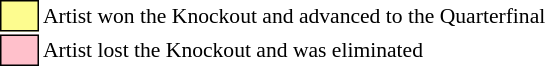<table class="toccolours" style="font-size: 90%; white-space: nowrap;">
<tr>
<td style="background:#fdfc8f; border:1px solid black;">      </td>
<td>Artist won the Knockout and advanced to the Quarterfinal</td>
</tr>
<tr>
<td style="background:pink; border:1px solid black;">      </td>
<td>Artist lost the Knockout and was eliminated</td>
</tr>
</table>
